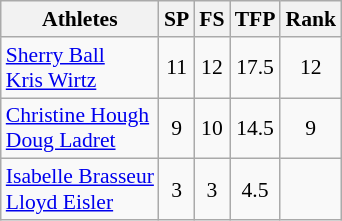<table class="wikitable" border="1" style="font-size:90%">
<tr>
<th>Athletes</th>
<th>SP</th>
<th>FS</th>
<th>TFP</th>
<th>Rank</th>
</tr>
<tr align=center>
<td align=left><a href='#'>Sherry Ball</a><br><a href='#'>Kris Wirtz</a></td>
<td>11</td>
<td>12</td>
<td>17.5</td>
<td>12</td>
</tr>
<tr align=center>
<td align=left><a href='#'>Christine Hough</a><br><a href='#'>Doug Ladret</a></td>
<td>9</td>
<td>10</td>
<td>14.5</td>
<td>9</td>
</tr>
<tr align=center>
<td align=left><a href='#'>Isabelle Brasseur</a><br><a href='#'>Lloyd Eisler</a></td>
<td>3</td>
<td>3</td>
<td>4.5</td>
<td></td>
</tr>
</table>
